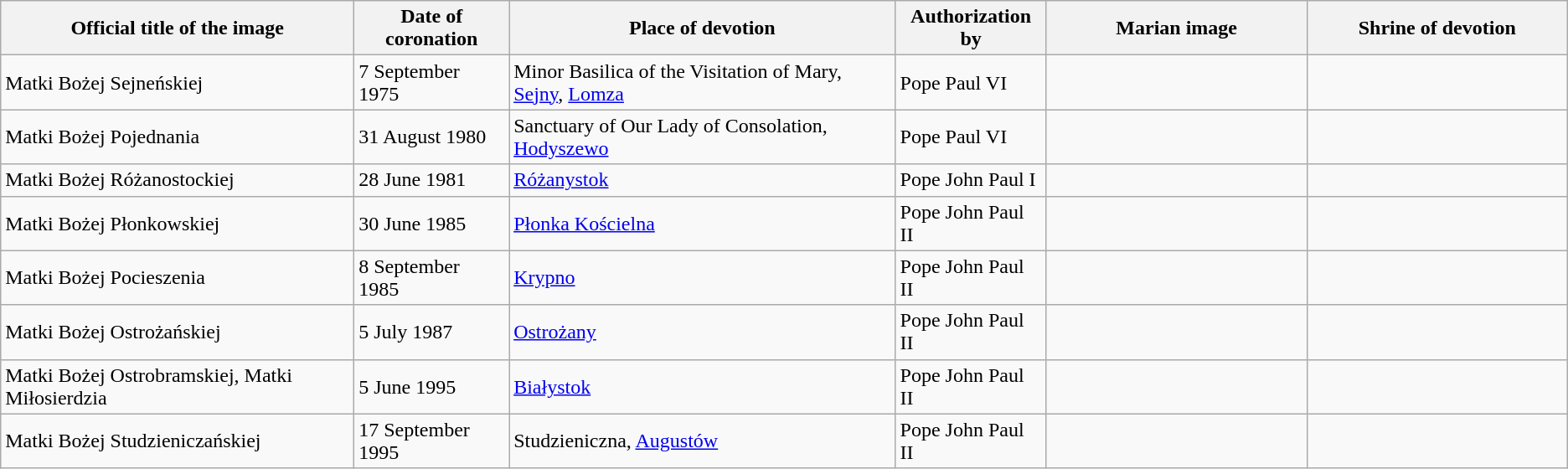<table class="wikitable sortable">
<tr>
<th>Official title of the image</th>
<th data-sort-type="date">Date of coronation</th>
<th>Place of devotion</th>
<th>Authorization by</th>
<th width=200px class=unsortable>Marian image</th>
<th width=200px class=unsortable>Shrine of devotion</th>
</tr>
<tr>
<td>Matki Bożej Sejneńskiej</td>
<td>7 September 1975</td>
<td>Minor Basilica of the Visitation of Mary, <a href='#'>Sejny</a>, <a href='#'>Lomza</a></td>
<td>Pope Paul VI</td>
<td></td>
<td></td>
</tr>
<tr>
<td>Matki Bożej Pojednania</td>
<td>31 August 1980</td>
<td>Sanctuary of Our Lady of Consolation, <a href='#'>Hodyszewo</a></td>
<td>Pope Paul VI</td>
<td></td>
<td></td>
</tr>
<tr>
<td>Matki Bożej Różanostockiej</td>
<td>28 June 1981</td>
<td><a href='#'>Różanystok</a></td>
<td>Pope John Paul I</td>
<td></td>
<td></td>
</tr>
<tr>
<td>Matki Bożej Płonkowskiej</td>
<td>30 June 1985</td>
<td><a href='#'>Płonka Kościelna</a></td>
<td>Pope John Paul II</td>
<td></td>
<td></td>
</tr>
<tr>
<td>Matki Bożej Pocieszenia</td>
<td>8 September 1985</td>
<td><a href='#'>Krypno</a></td>
<td>Pope John Paul II</td>
<td></td>
<td></td>
</tr>
<tr>
<td>Matki Bożej Ostrożańskiej</td>
<td>5 July 1987</td>
<td><a href='#'>Ostrożany</a></td>
<td>Pope John Paul II</td>
<td></td>
<td></td>
</tr>
<tr>
<td>Matki Bożej Ostrobramskiej, Matki Miłosierdzia</td>
<td>5 June 1995</td>
<td><a href='#'>Białystok</a></td>
<td>Pope John Paul II</td>
<td></td>
<td></td>
</tr>
<tr>
<td>Matki Bożej Studzieniczańskiej</td>
<td>17 September 1995</td>
<td>Studzieniczna, <a href='#'>Augustów</a></td>
<td>Pope John Paul II</td>
<td></td>
<td></td>
</tr>
</table>
